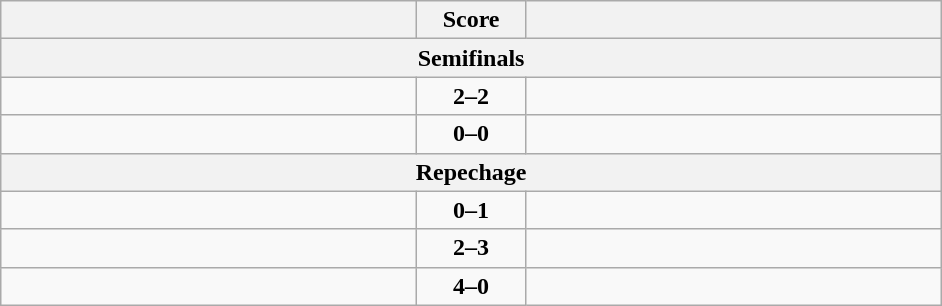<table class="wikitable" style="text-align: left;">
<tr>
<th align="right" width="270"></th>
<th width="65">Score</th>
<th align="left" width="270"></th>
</tr>
<tr>
<th colspan="3">Semifinals</th>
</tr>
<tr>
<td><strong></strong></td>
<td align=center><strong>2–2</strong></td>
<td></td>
</tr>
<tr>
<td><strong></strong></td>
<td align=center><strong>0–0</strong></td>
<td></td>
</tr>
<tr>
<th colspan="3">Repechage</th>
</tr>
<tr>
<td></td>
<td align=center><strong>0–1</strong></td>
<td><strong></strong></td>
</tr>
<tr>
<td></td>
<td align=center><strong>2–3</strong></td>
<td><strong></strong></td>
</tr>
<tr>
<td><strong></strong></td>
<td align=center><strong>4–0</strong></td>
<td></td>
</tr>
</table>
